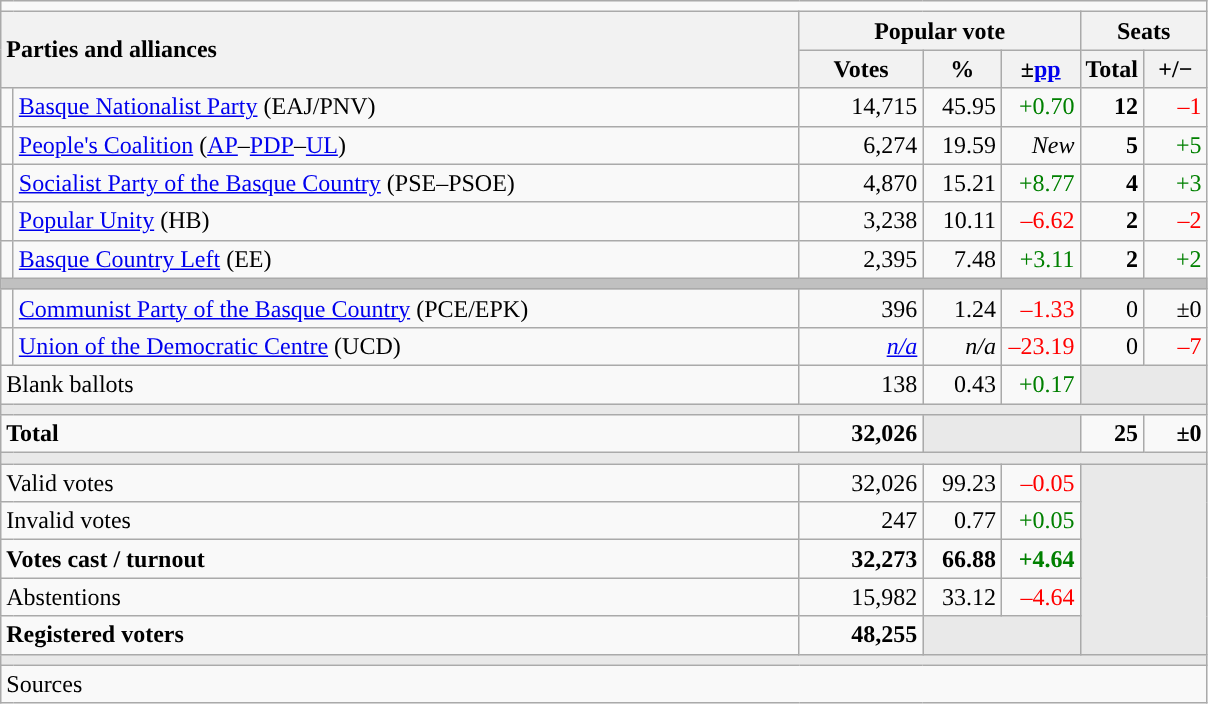<table class="wikitable" style="text-align:right;">
<tr>
<td colspan="7"></td>
</tr>
<tr>
<th style="text-align:left;" rowspan="2" colspan="2" width="525">Parties and alliances</th>
<th colspan="3">Popular vote</th>
<th colspan="2">Seats</th>
</tr>
<tr>
<th width="75">Votes</th>
<th width="45">%</th>
<th width="45">±<a href='#'>pp</a></th>
<th width="35">Total</th>
<th width="35">+/−</th>
</tr>
<tr>
<td width="1" style="color:inherit;background:"></td>
<td align="left"><a href='#'>Basque Nationalist Party</a> (EAJ/PNV)</td>
<td>14,715</td>
<td>45.95</td>
<td style="color:green;">+0.70</td>
<td><strong>12</strong></td>
<td style="color:red;">–1</td>
</tr>
<tr>
<td style="color:inherit;background:"></td>
<td align="left"><a href='#'>People's Coalition</a> (<a href='#'>AP</a>–<a href='#'>PDP</a>–<a href='#'>UL</a>)</td>
<td>6,274</td>
<td>19.59</td>
<td><em>New</em></td>
<td><strong>5</strong></td>
<td style="color:green;">+5</td>
</tr>
<tr>
<td style="color:inherit;background:"></td>
<td align="left"><a href='#'>Socialist Party of the Basque Country</a> (PSE–PSOE)</td>
<td>4,870</td>
<td>15.21</td>
<td style="color:green;">+8.77</td>
<td><strong>4</strong></td>
<td style="color:green;">+3</td>
</tr>
<tr>
<td style="color:inherit;background:"></td>
<td align="left"><a href='#'>Popular Unity</a> (HB)</td>
<td>3,238</td>
<td>10.11</td>
<td style="color:red;">–6.62</td>
<td><strong>2</strong></td>
<td style="color:red;">–2</td>
</tr>
<tr>
<td style="color:inherit;background:"></td>
<td align="left"><a href='#'>Basque Country Left</a> (EE)</td>
<td>2,395</td>
<td>7.48</td>
<td style="color:green;">+3.11</td>
<td><strong>2</strong></td>
<td style="color:green;">+2</td>
</tr>
<tr>
<td colspan="7" bgcolor="#C0C0C0"></td>
</tr>
<tr>
<td style="color:inherit;background:"></td>
<td align="left"><a href='#'>Communist Party of the Basque Country</a> (PCE/EPK)</td>
<td>396</td>
<td>1.24</td>
<td style="color:red;">–1.33</td>
<td>0</td>
<td>±0</td>
</tr>
<tr>
<td style="color:inherit;background:"></td>
<td align="left"><a href='#'>Union of the Democratic Centre</a> (UCD)</td>
<td><em><a href='#'>n/a</a></em></td>
<td><em>n/a</em></td>
<td style="color:red;">–23.19</td>
<td>0</td>
<td style="color:red;">–7</td>
</tr>
<tr>
<td align="left" colspan="2">Blank ballots</td>
<td>138</td>
<td>0.43</td>
<td style="color:green;">+0.17</td>
<td bgcolor="#E9E9E9" colspan="2"></td>
</tr>
<tr>
<td colspan="7" bgcolor="#E9E9E9"></td>
</tr>
<tr style="font-weight:bold;">
<td align="left" colspan="2">Total</td>
<td>32,026</td>
<td bgcolor="#E9E9E9" colspan="2"></td>
<td>25</td>
<td>±0</td>
</tr>
<tr>
<td colspan="7" bgcolor="#E9E9E9"></td>
</tr>
<tr>
<td align="left" colspan="2">Valid votes</td>
<td>32,026</td>
<td>99.23</td>
<td style="color:red;">–0.05</td>
<td bgcolor="#E9E9E9" colspan="2" rowspan="5"></td>
</tr>
<tr>
<td align="left" colspan="2">Invalid votes</td>
<td>247</td>
<td>0.77</td>
<td style="color:green;">+0.05</td>
</tr>
<tr style="font-weight:bold;">
<td align="left" colspan="2">Votes cast / turnout</td>
<td>32,273</td>
<td>66.88</td>
<td style="color:green;">+4.64</td>
</tr>
<tr>
<td align="left" colspan="2">Abstentions</td>
<td>15,982</td>
<td>33.12</td>
<td style="color:red;">–4.64</td>
</tr>
<tr style="font-weight:bold;">
<td align="left" colspan="2">Registered voters</td>
<td>48,255</td>
<td bgcolor="#E9E9E9" colspan="2"></td>
</tr>
<tr>
<td colspan="7" bgcolor="#E9E9E9"></td>
</tr>
<tr>
<td align="left" colspan="7">Sources</td>
</tr>
</table>
